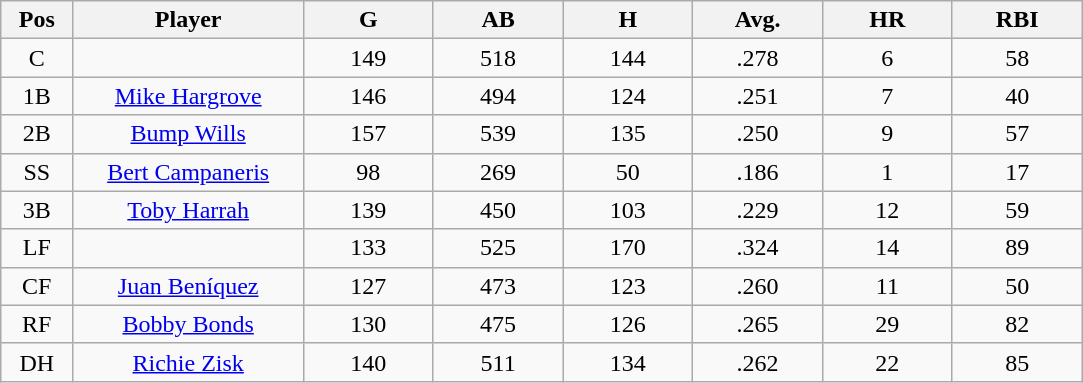<table class="wikitable sortable">
<tr>
<th bgcolor="#DDDDFF" width="5%">Pos</th>
<th bgcolor="#DDDDFF" width="16%">Player</th>
<th bgcolor="#DDDDFF" width="9%">G</th>
<th bgcolor="#DDDDFF" width="9%">AB</th>
<th bgcolor="#DDDDFF" width="9%">H</th>
<th bgcolor="#DDDDFF" width="9%">Avg.</th>
<th bgcolor="#DDDDFF" width="9%">HR</th>
<th bgcolor="#DDDDFF" width="9%">RBI</th>
</tr>
<tr align="center">
<td>C</td>
<td></td>
<td>149</td>
<td>518</td>
<td>144</td>
<td>.278</td>
<td>6</td>
<td>58</td>
</tr>
<tr align="center">
<td>1B</td>
<td><a href='#'>Mike Hargrove</a></td>
<td>146</td>
<td>494</td>
<td>124</td>
<td>.251</td>
<td>7</td>
<td>40</td>
</tr>
<tr align=center>
<td>2B</td>
<td><a href='#'>Bump Wills</a></td>
<td>157</td>
<td>539</td>
<td>135</td>
<td>.250</td>
<td>9</td>
<td>57</td>
</tr>
<tr align=center>
<td>SS</td>
<td><a href='#'>Bert Campaneris</a></td>
<td>98</td>
<td>269</td>
<td>50</td>
<td>.186</td>
<td>1</td>
<td>17</td>
</tr>
<tr align=center>
<td>3B</td>
<td><a href='#'>Toby Harrah</a></td>
<td>139</td>
<td>450</td>
<td>103</td>
<td>.229</td>
<td>12</td>
<td>59</td>
</tr>
<tr align=center>
<td>LF</td>
<td></td>
<td>133</td>
<td>525</td>
<td>170</td>
<td>.324</td>
<td>14</td>
<td>89</td>
</tr>
<tr align="center">
<td>CF</td>
<td><a href='#'>Juan Beníquez</a></td>
<td>127</td>
<td>473</td>
<td>123</td>
<td>.260</td>
<td>11</td>
<td>50</td>
</tr>
<tr align=center>
<td>RF</td>
<td><a href='#'>Bobby Bonds</a></td>
<td>130</td>
<td>475</td>
<td>126</td>
<td>.265</td>
<td>29</td>
<td>82</td>
</tr>
<tr align=center>
<td>DH</td>
<td><a href='#'>Richie Zisk</a></td>
<td>140</td>
<td>511</td>
<td>134</td>
<td>.262</td>
<td>22</td>
<td>85</td>
</tr>
</table>
